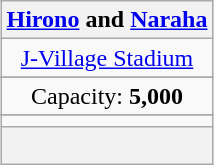<table class="wikitable" style="margin:1em auto; text-align:center;">
<tr>
<th><a href='#'>Hirono</a> and <a href='#'>Naraha</a></th>
</tr>
<tr>
<td><a href='#'>J-Village Stadium</a></td>
</tr>
<tr>
</tr>
<tr>
<td>Capacity: <strong>5,000</strong></td>
</tr>
<tr>
</tr>
<tr>
<td></td>
</tr>
<tr>
<th colspan=2><div><br></div></th>
</tr>
</table>
